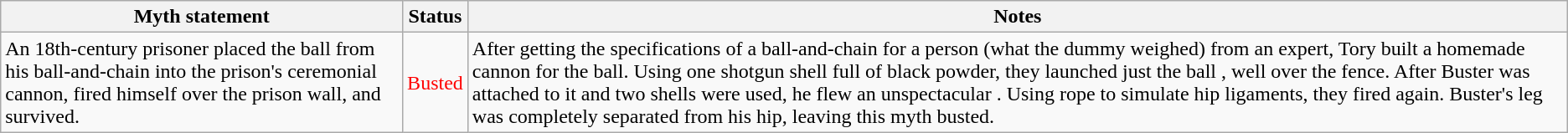<table class="wikitable plainrowheaders">
<tr>
<th>Myth statement</th>
<th>Status</th>
<th>Notes</th>
</tr>
<tr>
<td>An 18th-century prisoner placed the ball from his ball-and-chain into the prison's ceremonial cannon, fired himself over the prison wall, and survived.</td>
<td style="color:red">Busted</td>
<td>After getting the specifications of a ball-and-chain for a  person (what the dummy weighed) from an expert, Tory built a homemade cannon for the ball. Using one shotgun shell full of black powder, they launched just the ball , well over the fence. After Buster was attached to it and two shells were used, he flew an unspectacular . Using rope to simulate hip ligaments, they fired again. Buster's leg was completely separated from his hip, leaving this myth busted.</td>
</tr>
</table>
